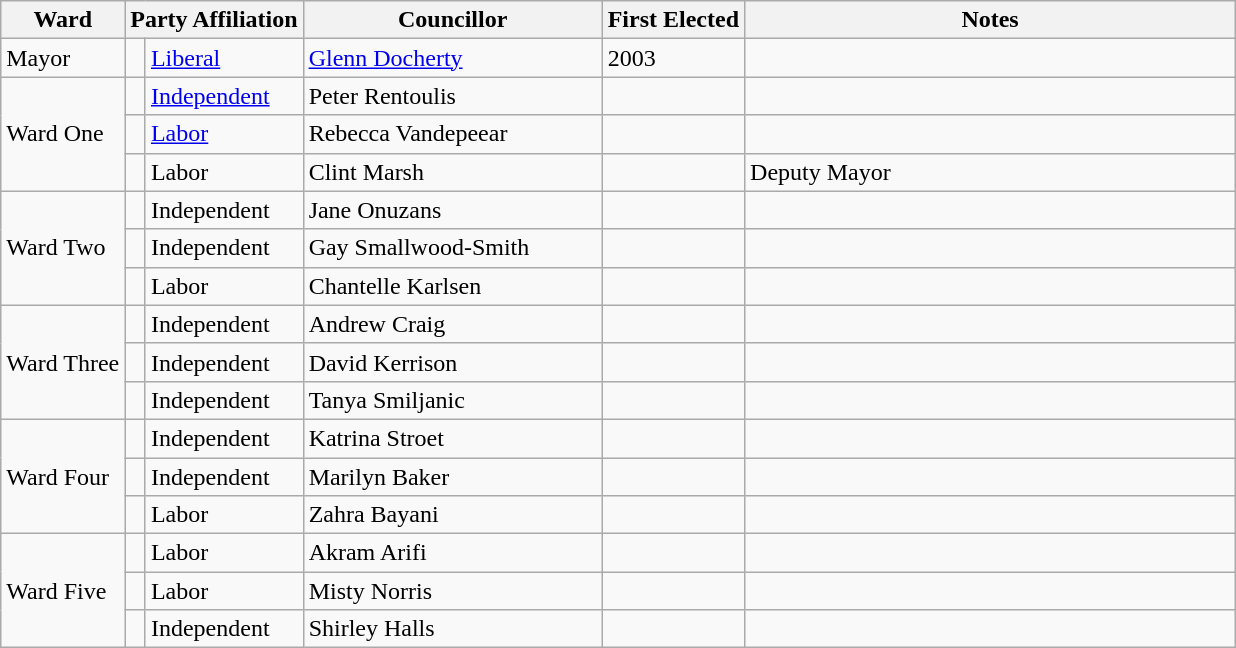<table class="wikitable">
<tr>
<th>Ward</th>
<th colspan="2">Party Affiliation</th>
<th style=width:12em>Councillor</th>
<th>First Elected</th>
<th style=width:20em>Notes</th>
</tr>
<tr>
<td>Mayor</td>
<td> </td>
<td><a href='#'>Liberal</a></td>
<td><a href='#'>Glenn Docherty</a></td>
<td>2003</td>
<td></td>
</tr>
<tr>
<td rowspan="3">Ward One</td>
<td> </td>
<td><a href='#'>Independent</a></td>
<td>Peter Rentoulis</td>
<td></td>
</tr>
<tr>
<td> </td>
<td><a href='#'>Labor</a></td>
<td>Rebecca Vandepeear</td>
<td></td>
<td></td>
</tr>
<tr>
<td> </td>
<td>Labor</td>
<td>Clint Marsh</td>
<td></td>
<td>Deputy Mayor</td>
</tr>
<tr>
<td rowspan="3">Ward Two</td>
<td> </td>
<td>Independent</td>
<td>Jane Onuzans</td>
<td></td>
<td></td>
</tr>
<tr>
<td> </td>
<td>Independent</td>
<td>Gay Smallwood-Smith</td>
<td></td>
<td></td>
</tr>
<tr>
<td> </td>
<td>Labor</td>
<td>Chantelle Karlsen</td>
<td></td>
<td></td>
</tr>
<tr>
<td rowspan="3">Ward Three</td>
<td> </td>
<td>Independent</td>
<td>Andrew Craig</td>
<td></td>
<td></td>
</tr>
<tr>
<td> </td>
<td>Independent</td>
<td>David Kerrison</td>
<td></td>
<td></td>
</tr>
<tr>
<td> </td>
<td>Independent</td>
<td>Tanya Smiljanic</td>
<td></td>
<td></td>
</tr>
<tr>
<td rowspan="3">Ward Four</td>
<td> </td>
<td>Independent</td>
<td>Katrina Stroet</td>
<td></td>
<td></td>
</tr>
<tr>
<td> </td>
<td>Independent</td>
<td>Marilyn Baker</td>
<td></td>
<td></td>
</tr>
<tr>
<td> </td>
<td>Labor</td>
<td>Zahra Bayani</td>
<td></td>
<td></td>
</tr>
<tr>
<td rowspan="3">Ward Five</td>
<td> </td>
<td>Labor</td>
<td>Akram Arifi</td>
<td></td>
<td></td>
</tr>
<tr>
<td> </td>
<td>Labor</td>
<td>Misty Norris</td>
<td></td>
<td></td>
</tr>
<tr>
<td> </td>
<td>Independent</td>
<td>Shirley Halls</td>
<td></td>
<td></td>
</tr>
</table>
